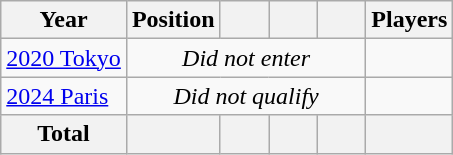<table class="wikitable" style="text-align: center;">
<tr>
<th>Year</th>
<th>Position</th>
<th width=25px></th>
<th width=25px></th>
<th width=25px></th>
<th>Players</th>
</tr>
<tr>
<td style="text-align: left;"> <a href='#'>2020 Tokyo</a></td>
<td colspan=4><em>Did not enter</em></td>
<td></td>
</tr>
<tr>
<td style="text-align: left;"> <a href='#'>2024 Paris</a></td>
<td colspan=4><em>Did not qualify</em></td>
<td></td>
</tr>
<tr>
<th>Total</th>
<th></th>
<th></th>
<th></th>
<th></th>
<th></th>
</tr>
</table>
